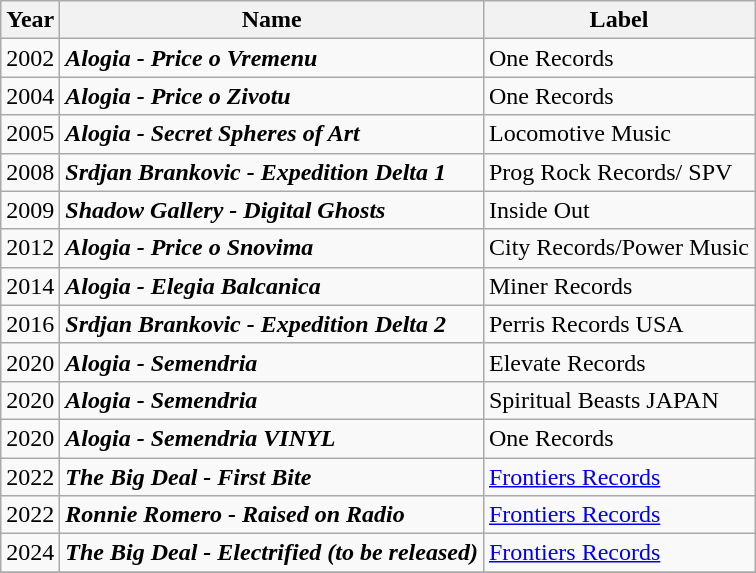<table class="wikitable">
<tr>
<th>Year</th>
<th>Name</th>
<th>Label</th>
</tr>
<tr>
<td>2002</td>
<td><strong><em>Alogia - Price o Vremenu</em></strong></td>
<td>One Records</td>
</tr>
<tr>
<td>2004</td>
<td><strong><em>Alogia - Price o Zivotu</em></strong></td>
<td>One Records</td>
</tr>
<tr>
<td>2005</td>
<td><strong><em>Alogia - Secret Spheres of Art</em></strong></td>
<td>Locomotive Music</td>
</tr>
<tr>
<td>2008</td>
<td><strong><em>Srdjan Brankovic - Expedition Delta 1</em></strong></td>
<td>Prog Rock Records/ SPV</td>
</tr>
<tr>
<td>2009</td>
<td><strong><em>Shadow Gallery - Digital Ghosts</em></strong></td>
<td>Inside Out</td>
</tr>
<tr>
<td>2012</td>
<td><strong><em>Alogia - Price o Snovima</em></strong></td>
<td>City Records/Power Music</td>
</tr>
<tr>
<td>2014</td>
<td><strong><em>Alogia - Elegia Balcanica</em></strong></td>
<td>Miner Records</td>
</tr>
<tr>
<td>2016</td>
<td><strong><em>Srdjan Brankovic - Expedition Delta 2</em></strong></td>
<td>Perris Records USA</td>
</tr>
<tr>
<td>2020</td>
<td><strong><em>Alogia - Semendria</em></strong></td>
<td>Elevate Records</td>
</tr>
<tr>
<td>2020</td>
<td><strong><em>Alogia - Semendria</em></strong></td>
<td>Spiritual Beasts JAPAN</td>
</tr>
<tr>
<td>2020</td>
<td><strong><em>Alogia - Semendria VINYL</em></strong></td>
<td>One Records</td>
</tr>
<tr>
<td>2022</td>
<td><strong><em>The Big Deal - First Bite</em></strong></td>
<td><a href='#'>Frontiers Records</a></td>
</tr>
<tr>
<td>2022</td>
<td><strong><em>Ronnie Romero - Raised on Radio</em></strong></td>
<td><a href='#'>Frontiers Records</a></td>
</tr>
<tr>
<td>2024</td>
<td><strong><em>The Big Deal - Electrified (to be released)</em></strong></td>
<td><a href='#'>Frontiers Records</a></td>
</tr>
<tr>
</tr>
</table>
